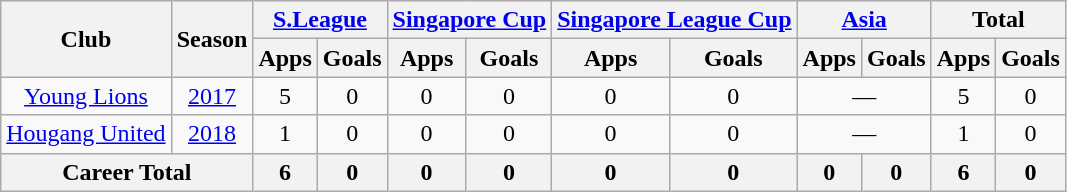<table style="text-align:center" class="wikitable">
<tr>
<th rowspan="2">Club</th>
<th rowspan="2">Season</th>
<th colspan="2"><a href='#'>S.League</a></th>
<th colspan="2"><a href='#'>Singapore Cup</a></th>
<th colspan="2"><a href='#'>Singapore League Cup</a></th>
<th colspan="2"><a href='#'>Asia</a></th>
<th colspan="2">Total</th>
</tr>
<tr>
<th>Apps</th>
<th>Goals</th>
<th>Apps</th>
<th>Goals</th>
<th>Apps</th>
<th>Goals</th>
<th>Apps</th>
<th>Goals</th>
<th>Apps</th>
<th>Goals</th>
</tr>
<tr>
<td><a href='#'>Young Lions</a></td>
<td><a href='#'>2017</a></td>
<td>5</td>
<td>0</td>
<td>0</td>
<td>0</td>
<td>0</td>
<td>0</td>
<td colspan="2">—</td>
<td>5</td>
<td>0</td>
</tr>
<tr>
<td><a href='#'>Hougang United</a></td>
<td><a href='#'>2018</a></td>
<td>1</td>
<td>0</td>
<td>0</td>
<td>0</td>
<td>0</td>
<td>0</td>
<td colspan="2">—</td>
<td>1</td>
<td>0</td>
</tr>
<tr>
<th colspan="2">Career Total</th>
<th>6</th>
<th>0</th>
<th>0</th>
<th>0</th>
<th>0</th>
<th>0</th>
<th>0</th>
<th>0</th>
<th>6</th>
<th>0</th>
</tr>
</table>
